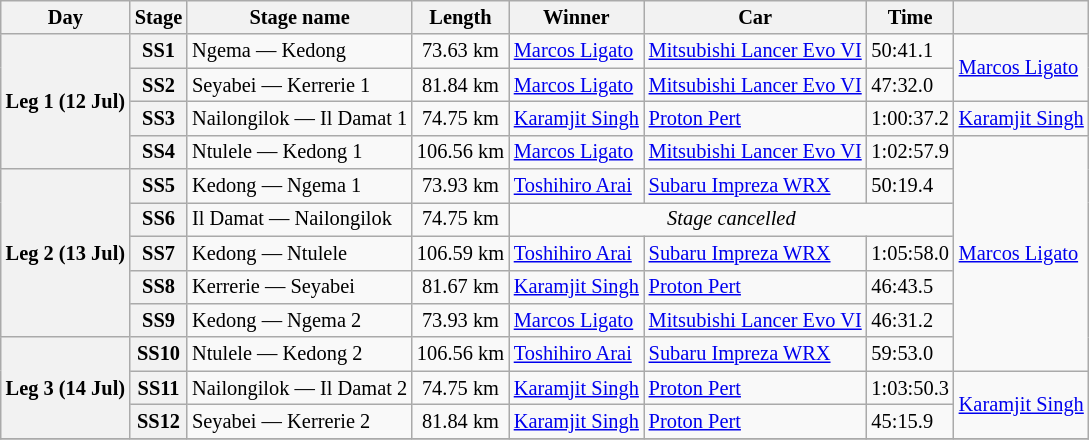<table class="wikitable" style="font-size: 85%;">
<tr>
<th>Day</th>
<th>Stage</th>
<th>Stage name</th>
<th>Length</th>
<th>Winner</th>
<th>Car</th>
<th>Time</th>
<th></th>
</tr>
<tr>
<th rowspan="4">Leg 1 (12 Jul)</th>
<th>SS1</th>
<td>Ngema — Kedong</td>
<td align="center">73.63 km</td>
<td> <a href='#'>Marcos Ligato</a></td>
<td><a href='#'>Mitsubishi Lancer Evo VI</a></td>
<td>50:41.1</td>
<td rowspan="2"> <a href='#'>Marcos Ligato</a></td>
</tr>
<tr>
<th>SS2</th>
<td>Seyabei — Kerrerie 1</td>
<td align="center">81.84 km</td>
<td> <a href='#'>Marcos Ligato</a></td>
<td><a href='#'>Mitsubishi Lancer Evo VI</a></td>
<td>47:32.0</td>
</tr>
<tr>
<th>SS3</th>
<td>Nailongilok — Il Damat 1</td>
<td align="center">74.75 km</td>
<td> <a href='#'>Karamjit Singh</a></td>
<td><a href='#'>Proton Pert</a></td>
<td>1:00:37.2</td>
<td rowspan="1"> <a href='#'>Karamjit Singh</a></td>
</tr>
<tr>
<th>SS4</th>
<td>Ntulele — Kedong 1</td>
<td align="center">106.56 km</td>
<td> <a href='#'>Marcos Ligato</a></td>
<td><a href='#'>Mitsubishi Lancer Evo VI</a></td>
<td>1:02:57.9</td>
<td rowspan="7"> <a href='#'>Marcos Ligato</a></td>
</tr>
<tr>
<th rowspan="5">Leg 2 (13 Jul)</th>
<th>SS5</th>
<td>Kedong — Ngema 1</td>
<td align="center">73.93 km</td>
<td> <a href='#'>Toshihiro Arai</a></td>
<td><a href='#'>Subaru Impreza WRX</a></td>
<td>50:19.4</td>
</tr>
<tr>
<th>SS6</th>
<td>Il Damat — Nailongilok</td>
<td align="center">74.75 km</td>
<td colspan="3" align="center"><em>Stage cancelled</em></td>
</tr>
<tr>
<th>SS7</th>
<td>Kedong — Ntulele</td>
<td align="center">106.59 km</td>
<td> <a href='#'>Toshihiro Arai</a></td>
<td><a href='#'>Subaru Impreza WRX</a></td>
<td>1:05:58.0</td>
</tr>
<tr>
<th>SS8</th>
<td>Kerrerie — Seyabei</td>
<td align="center">81.67 km</td>
<td> <a href='#'>Karamjit Singh</a></td>
<td><a href='#'>Proton Pert</a></td>
<td>46:43.5</td>
</tr>
<tr>
<th>SS9</th>
<td>Kedong — Ngema 2</td>
<td align="center">73.93 km</td>
<td> <a href='#'>Marcos Ligato</a></td>
<td><a href='#'>Mitsubishi Lancer Evo VI</a></td>
<td>46:31.2</td>
</tr>
<tr>
<th rowspan="3">Leg 3 (14 Jul)</th>
<th>SS10</th>
<td>Ntulele — Kedong 2</td>
<td align="center">106.56 km</td>
<td> <a href='#'>Toshihiro Arai</a></td>
<td><a href='#'>Subaru Impreza WRX</a></td>
<td>59:53.0</td>
</tr>
<tr>
<th>SS11</th>
<td>Nailongilok — Il Damat 2</td>
<td align="center">74.75 km</td>
<td> <a href='#'>Karamjit Singh</a></td>
<td><a href='#'>Proton Pert</a></td>
<td>1:03:50.3</td>
<td rowspan="2"> <a href='#'>Karamjit Singh</a></td>
</tr>
<tr>
<th>SS12</th>
<td>Seyabei — Kerrerie 2</td>
<td align="center">81.84 km</td>
<td> <a href='#'>Karamjit Singh</a></td>
<td><a href='#'>Proton Pert</a></td>
<td>45:15.9</td>
</tr>
<tr>
</tr>
</table>
